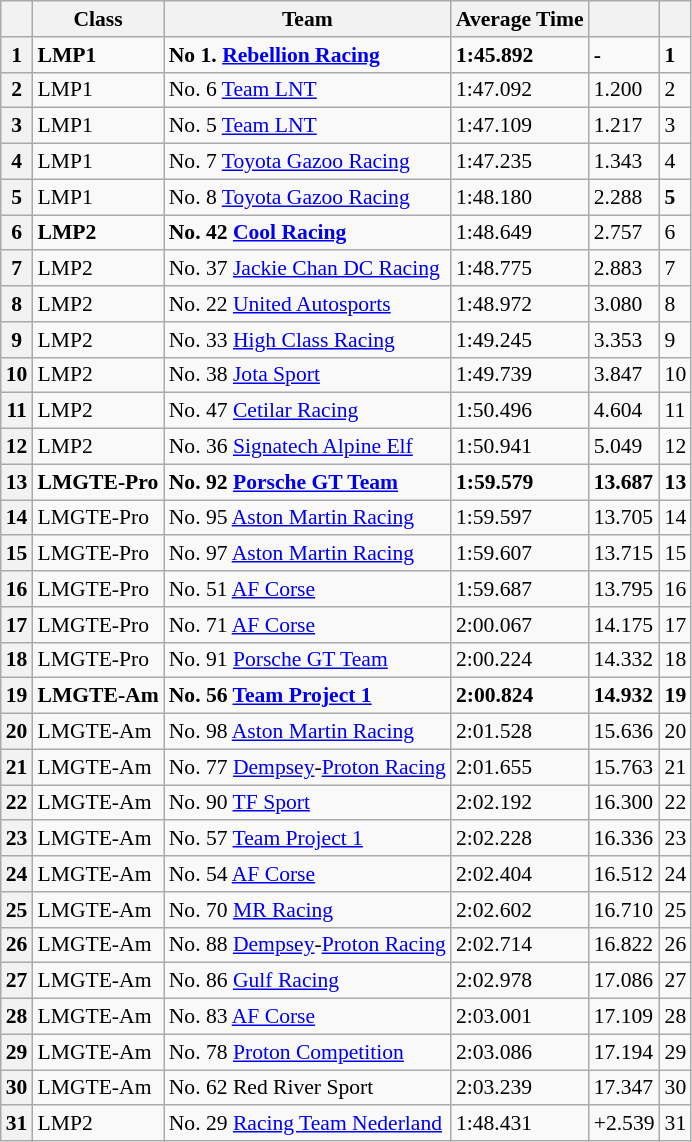<table class="wikitable" style="font-size: 90%;">
<tr>
<th scope="col"></th>
<th scope="col">Class</th>
<th scope="col">Team</th>
<th scope="col">Average Time</th>
<th scope="col"></th>
<th scope="col"></th>
</tr>
<tr style="font-weight:bold">
<th scope="row">1</th>
<td>LMP1</td>
<td>No 1. <a href='#'>Rebellion Racing</a></td>
<td>1:45.892</td>
<td>-</td>
<td>1</td>
</tr>
<tr>
<th scope="row">2</th>
<td>LMP1</td>
<td>No. 6 <a href='#'>Team LNT</a></td>
<td>1:47.092</td>
<td>1.200</td>
<td>2</td>
</tr>
<tr>
<th scope="row">3</th>
<td>LMP1</td>
<td>No. 5 <a href='#'>Team LNT</a></td>
<td>1:47.109</td>
<td>1.217</td>
<td>3</td>
</tr>
<tr>
<th scope="row">4</th>
<td>LMP1</td>
<td>No. 7 <a href='#'>Toyota Gazoo Racing</a></td>
<td>1:47.235</td>
<td>1.343</td>
<td>4</td>
</tr>
<tr>
<th scope="row">5</th>
<td>LMP1</td>
<td>No. 8 <a href='#'>Toyota Gazoo Racing</a></td>
<td>1:48.180</td>
<td>2.288</td>
<td><strong>5</strong></td>
</tr>
<tr>
<th scope="row">6</th>
<td><strong>LMP2</strong></td>
<td><strong>No. 42 <a href='#'>Cool Racing</a></strong></td>
<td>1:48.649</td>
<td>2.757</td>
<td>6</td>
</tr>
<tr>
<th scope="row">7</th>
<td>LMP2</td>
<td>No. 37 <a href='#'>Jackie Chan DC Racing</a></td>
<td>1:48.775</td>
<td>2.883</td>
<td>7</td>
</tr>
<tr>
<th scope="row">8</th>
<td>LMP2</td>
<td>No. 22 <a href='#'>United Autosports</a></td>
<td>1:48.972</td>
<td>3.080</td>
<td>8</td>
</tr>
<tr>
<th scope="row">9</th>
<td>LMP2</td>
<td>No. 33 <a href='#'>High Class Racing</a></td>
<td>1:49.245</td>
<td>3.353</td>
<td>9</td>
</tr>
<tr>
<th scope="row">10</th>
<td>LMP2</td>
<td>No. 38 <a href='#'>Jota Sport</a></td>
<td>1:49.739</td>
<td>3.847</td>
<td>10</td>
</tr>
<tr>
<th scope="row">11</th>
<td>LMP2</td>
<td>No. 47 <a href='#'>Cetilar Racing</a></td>
<td>1:50.496</td>
<td>4.604</td>
<td>11</td>
</tr>
<tr>
<th scope="row">12</th>
<td>LMP2</td>
<td>No. 36 <a href='#'>Signatech Alpine Elf</a></td>
<td>1:50.941</td>
<td>5.049</td>
<td>12</td>
</tr>
<tr>
<th scope="row">13</th>
<td><strong>LMGTE-Pro</strong></td>
<td><strong>No. 92 <a href='#'>Porsche GT Team</a></strong></td>
<td><strong>1:59.579</strong></td>
<td><strong>13.687</strong></td>
<td><strong>13</strong></td>
</tr>
<tr>
<th scope="row">14</th>
<td>LMGTE-Pro</td>
<td>No. 95 <a href='#'>Aston Martin Racing</a></td>
<td>1:59.597</td>
<td>13.705</td>
<td>14</td>
</tr>
<tr>
<th scope="row">15</th>
<td>LMGTE-Pro</td>
<td>No. 97 <a href='#'>Aston Martin Racing</a></td>
<td>1:59.607</td>
<td>13.715</td>
<td>15</td>
</tr>
<tr>
<th scope="row">16</th>
<td>LMGTE-Pro</td>
<td>No. 51 <a href='#'>AF Corse</a></td>
<td>1:59.687</td>
<td>13.795</td>
<td>16</td>
</tr>
<tr>
<th scope="row">17</th>
<td>LMGTE-Pro</td>
<td>No. 71 <a href='#'>AF Corse</a></td>
<td>2:00.067</td>
<td>14.175</td>
<td>17</td>
</tr>
<tr>
<th scope="row">18</th>
<td>LMGTE-Pro</td>
<td>No. 91 <a href='#'>Porsche GT Team</a></td>
<td>2:00.224</td>
<td>14.332</td>
<td>18</td>
</tr>
<tr>
<th scope="row">19</th>
<td><strong>LMGTE-Am</strong></td>
<td><strong>No. 56 <a href='#'>Team Project 1</a></strong></td>
<td><strong>2:00.824</strong></td>
<td><strong>14.932</strong></td>
<td><strong>19</strong></td>
</tr>
<tr>
<th scope="row">20</th>
<td>LMGTE-Am</td>
<td>No. 98 <a href='#'>Aston Martin Racing</a></td>
<td>2:01.528</td>
<td>15.636</td>
<td>20</td>
</tr>
<tr>
<th scope="row">21</th>
<td>LMGTE-Am</td>
<td>No. 77 <a href='#'>Dempsey</a>-<a href='#'>Proton Racing</a></td>
<td>2:01.655</td>
<td>15.763</td>
<td>21</td>
</tr>
<tr>
<th scope="row">22</th>
<td>LMGTE-Am</td>
<td>No. 90 <a href='#'>TF Sport</a></td>
<td>2:02.192</td>
<td>16.300</td>
<td>22</td>
</tr>
<tr>
<th scope="row">23</th>
<td>LMGTE-Am</td>
<td>No. 57 <a href='#'>Team Project 1</a></td>
<td>2:02.228</td>
<td>16.336</td>
<td>23</td>
</tr>
<tr>
<th scope="row">24</th>
<td>LMGTE-Am</td>
<td>No. 54 <a href='#'>AF Corse</a></td>
<td>2:02.404</td>
<td>16.512</td>
<td>24</td>
</tr>
<tr>
<th scope="row">25</th>
<td>LMGTE-Am</td>
<td>No. 70 <a href='#'>MR Racing</a></td>
<td>2:02.602</td>
<td>16.710</td>
<td>25</td>
</tr>
<tr>
<th scope="row">26</th>
<td>LMGTE-Am</td>
<td>No. 88 <a href='#'>Dempsey</a>-<a href='#'>Proton Racing</a></td>
<td>2:02.714</td>
<td>16.822</td>
<td>26</td>
</tr>
<tr>
<th scope="row">27</th>
<td>LMGTE-Am</td>
<td>No. 86 <a href='#'>Gulf Racing</a></td>
<td>2:02.978</td>
<td>17.086</td>
<td>27</td>
</tr>
<tr>
<th scope="row">28</th>
<td>LMGTE-Am</td>
<td>No. 83 <a href='#'>AF Corse</a></td>
<td>2:03.001</td>
<td>17.109</td>
<td>28</td>
</tr>
<tr>
<th>29</th>
<td>LMGTE-Am</td>
<td>No. 78 <a href='#'>Proton Competition</a></td>
<td>2:03.086</td>
<td>17.194</td>
<td>29</td>
</tr>
<tr>
<th scope="row">30</th>
<td>LMGTE-Am</td>
<td>No. 62 Red River Sport</td>
<td>2:03.239</td>
<td>17.347</td>
<td>30</td>
</tr>
<tr>
<th>31</th>
<td>LMP2</td>
<td>No. 29 <a href='#'>Racing Team Nederland</a></td>
<td>1:48.431</td>
<td>+2.539</td>
<td>31</td>
</tr>
</table>
